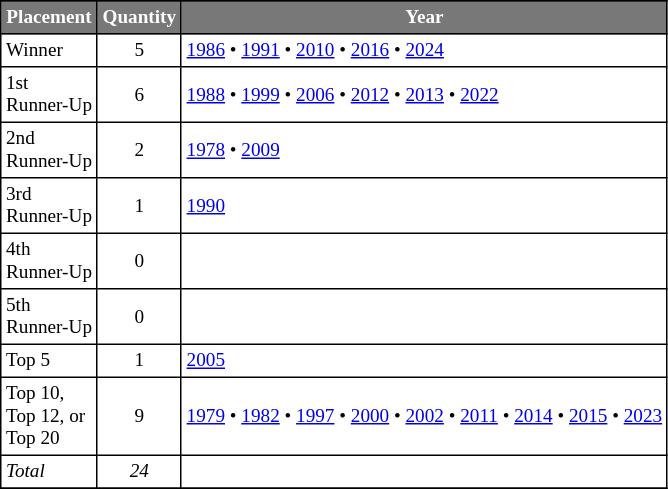<table class="sortable wiki table" border="3" cellpadding="3" cellspacing="0" style="margin: 0 1em 0 0; background: white; border: 1px #000000 solid; border-collapse: collapse; font-size: 80%;">
<tr>
</tr>
<tr>
<th style="background-color:#787878;color:#FFFFFF;">Placement</th>
<th style="background-color:#787878;color:#FFFFFF;">Quantity</th>
<th style="background-color:#787878;color:#FFFFFF;">Year</th>
</tr>
<tr>
<td>Winner</td>
<td style="text-align:center;">5</td>
<td><a href='#'>1986</a> • <a href='#'>1991</a> • <a href='#'>2010</a> • <a href='#'>2016</a> • <a href='#'>2024</a></td>
</tr>
<tr>
<td>1st <br>Runner-Up</td>
<td style="text-align:center;">6</td>
<td><a href='#'>1988</a> • <a href='#'>1999</a> • <a href='#'>2006</a> • <a href='#'>2012</a> • <a href='#'>2013</a> • <a href='#'>2022</a></td>
</tr>
<tr>
<td>2nd <br> Runner-Up</td>
<td style="text-align:center;">2</td>
<td><a href='#'>1978</a> • <a href='#'>2009</a></td>
</tr>
<tr>
<td>3rd <br> Runner-Up</td>
<td style="text-align:center;">1</td>
<td><a href='#'>1990</a></td>
</tr>
<tr>
<td>4th <br> Runner-Up</td>
<td style="text-align:center;">0</td>
<td></td>
</tr>
<tr>
<td>5th <br> Runner-Up</td>
<td style="text-align:center;">0</td>
<td></td>
</tr>
<tr>
<td>Top 5</td>
<td style="text-align:center;">1</td>
<td><a href='#'>2005</a></td>
</tr>
<tr>
<td>Top 10, <br> Top 12, or <br> Top 20</td>
<td style="text-align:center;">9</td>
<td><a href='#'>1979</a> • <a href='#'>1982</a> • <a href='#'>1997</a> • <a href='#'>2000</a> • <a href='#'>2002</a> • <a href='#'>2011</a> • <a href='#'>2014</a> • <a href='#'>2015</a> • <a href='#'>2023</a></td>
</tr>
<tr>
<td><em>Total</em></td>
<td style="text-align:center;"><em>24</em></td>
<td></td>
</tr>
<tr>
</tr>
</table>
